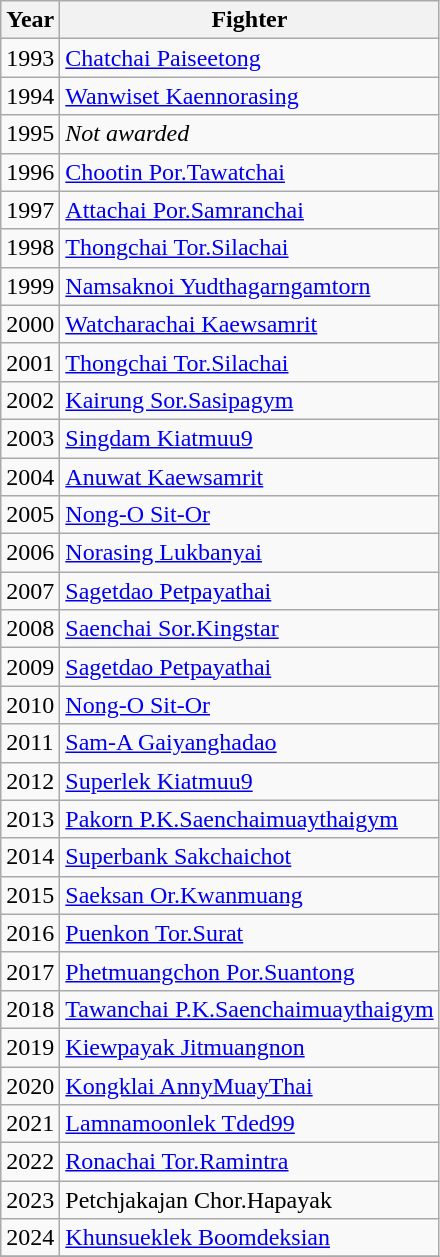<table class="wikitable">
<tr>
<th>Year</th>
<th>Fighter</th>
</tr>
<tr>
<td>1993</td>
<td><a href='#'>Chatchai Paiseetong</a></td>
</tr>
<tr>
<td>1994</td>
<td><a href='#'>Wanwiset Kaennorasing</a></td>
</tr>
<tr>
<td>1995</td>
<td><em>Not awarded</em></td>
</tr>
<tr>
<td>1996</td>
<td><a href='#'>Chootin Por.Tawatchai</a></td>
</tr>
<tr>
<td>1997</td>
<td><a href='#'>Attachai Por.Samranchai</a></td>
</tr>
<tr>
<td>1998</td>
<td><a href='#'>Thongchai Tor.Silachai</a></td>
</tr>
<tr>
<td>1999</td>
<td><a href='#'>Namsaknoi Yudthagarngamtorn</a></td>
</tr>
<tr>
<td>2000</td>
<td><a href='#'>Watcharachai Kaewsamrit</a></td>
</tr>
<tr>
<td>2001</td>
<td><a href='#'>Thongchai Tor.Silachai</a></td>
</tr>
<tr>
<td>2002</td>
<td><a href='#'>Kairung Sor.Sasipagym</a></td>
</tr>
<tr>
<td>2003</td>
<td><a href='#'>Singdam Kiatmuu9</a></td>
</tr>
<tr>
<td>2004</td>
<td><a href='#'>Anuwat Kaewsamrit</a></td>
</tr>
<tr>
<td>2005</td>
<td><a href='#'>Nong-O Sit-Or</a></td>
</tr>
<tr>
<td>2006</td>
<td><a href='#'>Norasing Lukbanyai</a></td>
</tr>
<tr>
<td>2007</td>
<td><a href='#'>Sagetdao Petpayathai</a></td>
</tr>
<tr>
<td>2008</td>
<td><a href='#'>Saenchai Sor.Kingstar</a></td>
</tr>
<tr>
<td>2009</td>
<td><a href='#'>Sagetdao Petpayathai</a></td>
</tr>
<tr>
<td>2010</td>
<td><a href='#'>Nong-O Sit-Or</a></td>
</tr>
<tr>
<td>2011</td>
<td><a href='#'>Sam-A Gaiyanghadao</a></td>
</tr>
<tr>
<td>2012</td>
<td><a href='#'>Superlek Kiatmuu9</a></td>
</tr>
<tr>
<td>2013</td>
<td><a href='#'>Pakorn P.K.Saenchaimuaythaigym</a></td>
</tr>
<tr>
<td>2014</td>
<td><a href='#'>Superbank Sakchaichot</a></td>
</tr>
<tr>
<td>2015</td>
<td><a href='#'>Saeksan Or.Kwanmuang</a></td>
</tr>
<tr>
<td>2016</td>
<td><a href='#'>Puenkon Tor.Surat</a></td>
</tr>
<tr>
<td>2017</td>
<td><a href='#'>Phetmuangchon Por.Suantong</a></td>
</tr>
<tr>
<td>2018</td>
<td><a href='#'>Tawanchai P.K.Saenchaimuaythaigym</a></td>
</tr>
<tr>
<td>2019</td>
<td><a href='#'>Kiewpayak Jitmuangnon</a></td>
</tr>
<tr>
<td>2020</td>
<td><a href='#'>Kongklai AnnyMuayThai</a></td>
</tr>
<tr>
<td>2021</td>
<td><a href='#'>Lamnamoonlek Tded99</a></td>
</tr>
<tr>
<td>2022</td>
<td><a href='#'>Ronachai Tor.Ramintra</a></td>
</tr>
<tr>
<td>2023</td>
<td>Petchjakajan Chor.Hapayak</td>
</tr>
<tr>
<td>2024</td>
<td><a href='#'>Khunsueklek Boomdeksian</a></td>
</tr>
<tr>
</tr>
</table>
